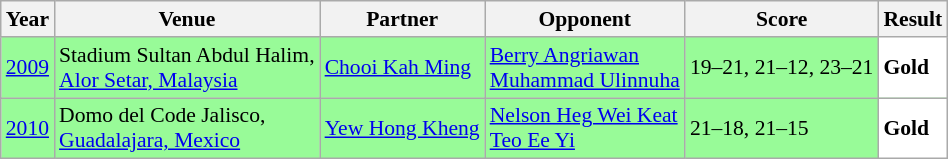<table class="sortable wikitable" style="font-size: 90%;">
<tr>
<th>Year</th>
<th>Venue</th>
<th>Partner</th>
<th>Opponent</th>
<th>Score</th>
<th>Result</th>
</tr>
<tr style="background:#98FB98">
<td align="center"><a href='#'>2009</a></td>
<td align="left">Stadium Sultan Abdul Halim,<br><a href='#'>Alor Setar, Malaysia</a></td>
<td align="left"> <a href='#'>Chooi Kah Ming</a></td>
<td align="left"> <a href='#'>Berry Angriawan</a> <br>  <a href='#'>Muhammad Ulinnuha</a></td>
<td align="left">19–21, 21–12, 23–21</td>
<td style="text-align:left; background:white"> <strong>Gold</strong></td>
</tr>
<tr style="background:#98FB98">
<td align="center"><a href='#'>2010</a></td>
<td align="left">Domo del Code Jalisco,<br><a href='#'>Guadalajara, Mexico</a></td>
<td align="left"> <a href='#'>Yew Hong Kheng</a></td>
<td align="left"> <a href='#'>Nelson Heg Wei Keat</a> <br>  <a href='#'>Teo Ee Yi</a></td>
<td align="left">21–18, 21–15</td>
<td style="text-align:left; background:white"> <strong>Gold</strong></td>
</tr>
</table>
